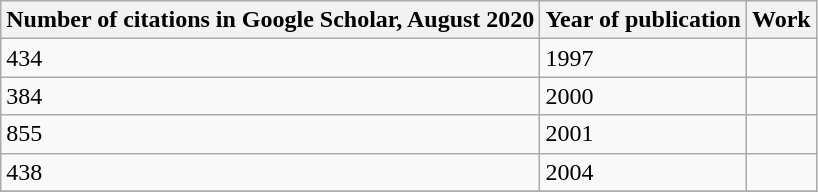<table class="sortable wikitable">
<tr>
<th>Number of citations in Google Scholar, August 2020</th>
<th>Year of publication</th>
<th>Work</th>
</tr>
<tr>
<td>434</td>
<td>1997</td>
<td></td>
</tr>
<tr>
<td>384</td>
<td>2000</td>
<td></td>
</tr>
<tr>
<td>855</td>
<td>2001</td>
<td></td>
</tr>
<tr>
<td>438</td>
<td>2004</td>
<td></td>
</tr>
<tr>
</tr>
</table>
